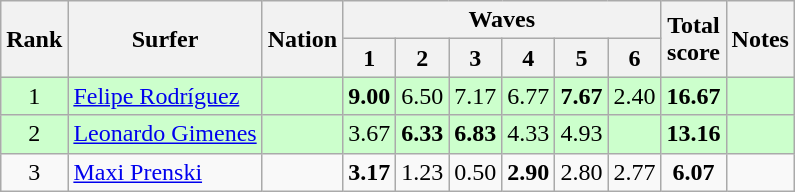<table class="wikitable sortable" style="text-align:center">
<tr>
<th rowspan=2>Rank</th>
<th rowspan=2>Surfer</th>
<th rowspan=2>Nation</th>
<th colspan=6>Waves</th>
<th rowspan=2>Total<br>score</th>
<th rowspan=2>Notes</th>
</tr>
<tr>
<th>1</th>
<th>2</th>
<th>3</th>
<th>4</th>
<th>5</th>
<th>6</th>
</tr>
<tr bgcolor=ccffcc>
<td>1</td>
<td align=left><a href='#'>Felipe Rodríguez</a></td>
<td align=left></td>
<td><strong>9.00</strong></td>
<td>6.50</td>
<td>7.17</td>
<td>6.77</td>
<td><strong>7.67</strong></td>
<td>2.40</td>
<td><strong>16.67</strong></td>
<td></td>
</tr>
<tr bgcolor=ccffcc>
<td>2</td>
<td align=left><a href='#'>Leonardo Gimenes</a></td>
<td align=left></td>
<td>3.67</td>
<td><strong>6.33</strong></td>
<td><strong>6.83</strong></td>
<td>4.33</td>
<td>4.93</td>
<td></td>
<td><strong>13.16</strong></td>
<td></td>
</tr>
<tr>
<td>3</td>
<td align=left><a href='#'>Maxi Prenski</a></td>
<td align=left></td>
<td><strong>3.17</strong></td>
<td>1.23</td>
<td>0.50</td>
<td><strong>2.90</strong></td>
<td>2.80</td>
<td>2.77</td>
<td><strong>6.07</strong></td>
<td></td>
</tr>
</table>
